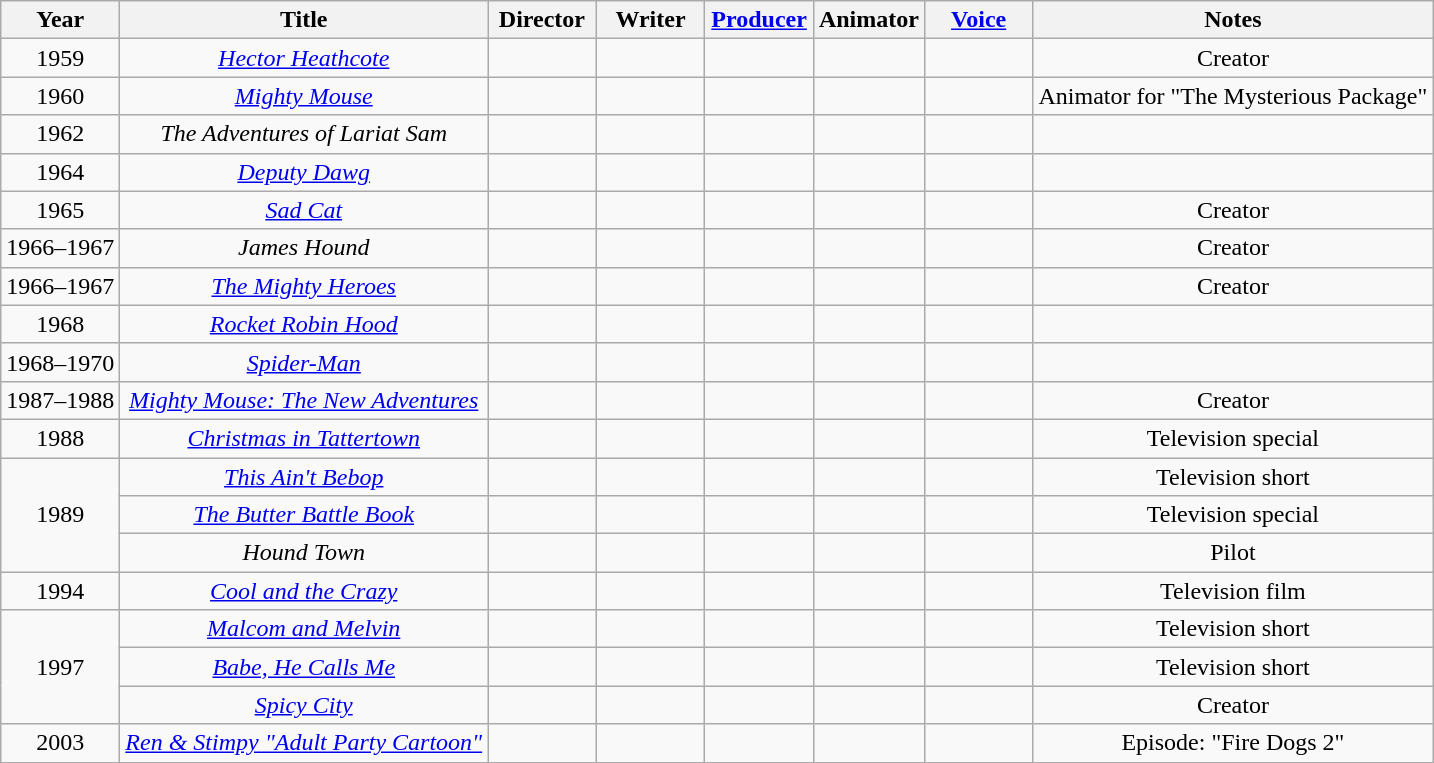<table class = "wikitable">
<tr>
<th>Year</th>
<th>Title</th>
<th width = 65>Director</th>
<th width = 65>Writer</th>
<th width = 65><a href='#'>Producer</a></th>
<th width = 65>Animator</th>
<th width = 65><a href='#'>Voice</a></th>
<th>Notes</th>
</tr>
<tr style="text-align:center;">
<td>1959</td>
<td><em><a href='#'>Hector Heathcote</a></em></td>
<td></td>
<td></td>
<td></td>
<td></td>
<td></td>
<td>Creator</td>
</tr>
<tr style="text-align:center;">
<td>1960</td>
<td><em><a href='#'>Mighty Mouse</a></em></td>
<td></td>
<td></td>
<td></td>
<td></td>
<td></td>
<td>Animator for "The Mysterious Package"</td>
</tr>
<tr style="text-align:center;">
<td>1962</td>
<td><em>The Adventures of Lariat Sam</em></td>
<td></td>
<td></td>
<td></td>
<td></td>
<td></td>
<td></td>
</tr>
<tr style="text-align:center;">
<td>1964</td>
<td><em><a href='#'>Deputy Dawg</a></em></td>
<td></td>
<td></td>
<td></td>
<td></td>
<td></td>
<td></td>
</tr>
<tr style="text-align:center;">
<td>1965</td>
<td><em><a href='#'>Sad Cat</a></em></td>
<td></td>
<td></td>
<td></td>
<td></td>
<td></td>
<td>Creator</td>
</tr>
<tr style="text-align:center;">
<td>1966–1967</td>
<td><em>James Hound</em></td>
<td></td>
<td></td>
<td></td>
<td></td>
<td></td>
<td>Creator</td>
</tr>
<tr style="text-align:center;">
<td>1966–1967</td>
<td><em><a href='#'>The Mighty Heroes</a></em></td>
<td></td>
<td></td>
<td></td>
<td></td>
<td></td>
<td>Creator</td>
</tr>
<tr style="text-align:center;">
<td>1968</td>
<td><em><a href='#'>Rocket Robin Hood</a></em></td>
<td></td>
<td></td>
<td></td>
<td></td>
<td></td>
<td></td>
</tr>
<tr style="text-align:center;">
<td>1968–1970</td>
<td><em><a href='#'>Spider-Man</a></em></td>
<td></td>
<td></td>
<td></td>
<td></td>
<td></td>
<td></td>
</tr>
<tr style="text-align:center;">
<td>1987–1988</td>
<td><em><a href='#'>Mighty Mouse: The New Adventures</a></em></td>
<td></td>
<td></td>
<td></td>
<td></td>
<td></td>
<td>Creator</td>
</tr>
<tr style="text-align:center;">
<td>1988</td>
<td><em><a href='#'>Christmas in Tattertown</a></em></td>
<td></td>
<td></td>
<td></td>
<td></td>
<td></td>
<td>Television special</td>
</tr>
<tr style="text-align:center;">
<td rowspan="3">1989</td>
<td><em><a href='#'>This Ain't Bebop</a></em></td>
<td></td>
<td></td>
<td></td>
<td></td>
<td></td>
<td>Television short</td>
</tr>
<tr style="text-align:center;">
<td><em><a href='#'>The Butter Battle Book</a></em></td>
<td></td>
<td></td>
<td></td>
<td></td>
<td></td>
<td>Television special</td>
</tr>
<tr style="text-align:center;">
<td><em>Hound Town</em></td>
<td></td>
<td></td>
<td></td>
<td></td>
<td></td>
<td>Pilot</td>
</tr>
<tr style="text-align:center;">
<td>1994</td>
<td><em><a href='#'>Cool and the Crazy</a></em></td>
<td></td>
<td></td>
<td></td>
<td></td>
<td></td>
<td>Television film</td>
</tr>
<tr style="text-align:center;">
<td rowspan="3">1997</td>
<td><em><a href='#'>Malcom and Melvin</a></em></td>
<td></td>
<td></td>
<td></td>
<td></td>
<td></td>
<td>Television short</td>
</tr>
<tr style="text-align:center;">
<td><em><a href='#'>Babe, He Calls Me</a></em></td>
<td></td>
<td></td>
<td></td>
<td></td>
<td></td>
<td>Television short</td>
</tr>
<tr style="text-align:center;">
<td><em><a href='#'>Spicy City</a></em></td>
<td></td>
<td></td>
<td></td>
<td></td>
<td></td>
<td>Creator</td>
</tr>
<tr style="text-align:center;">
<td>2003</td>
<td><em><a href='#'>Ren & Stimpy "Adult Party Cartoon"</a></em></td>
<td></td>
<td></td>
<td></td>
<td></td>
<td></td>
<td>Episode: "Fire Dogs 2"</td>
</tr>
</table>
